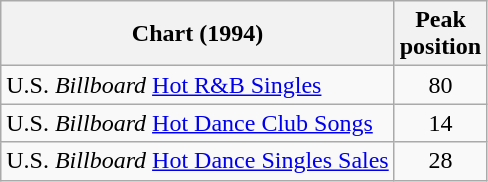<table class="wikitable sortable">
<tr>
<th>Chart (1994)</th>
<th>Peak<br>position</th>
</tr>
<tr>
<td>U.S. <em>Billboard</em> <a href='#'>Hot R&B Singles</a></td>
<td align="center">80</td>
</tr>
<tr>
<td>U.S. <em>Billboard</em> <a href='#'>Hot Dance Club Songs</a></td>
<td align="center">14</td>
</tr>
<tr>
<td>U.S. <em>Billboard</em> <a href='#'>Hot Dance Singles Sales</a></td>
<td align="center">28</td>
</tr>
</table>
